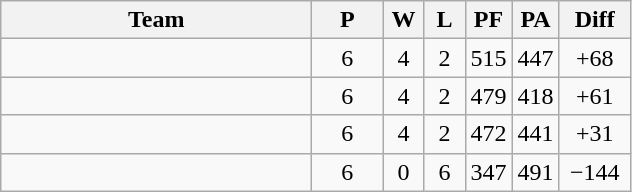<table class=wikitable style="text-align:center">
<tr>
<th width=200>Team</th>
<th width=40>P</th>
<th width=20>W</th>
<th width=20>L</th>
<th width=20>PF</th>
<th width=20>PA</th>
<th width=40>Diff</th>
</tr>
<tr>
<td style="text-align:left"></td>
<td>6</td>
<td>4</td>
<td>2</td>
<td>515</td>
<td>447</td>
<td>+68</td>
</tr>
<tr>
<td style="text-align:left"></td>
<td>6</td>
<td>4</td>
<td>2</td>
<td>479</td>
<td>418</td>
<td>+61</td>
</tr>
<tr>
<td style="text-align:left"></td>
<td>6</td>
<td>4</td>
<td>2</td>
<td>472</td>
<td>441</td>
<td>+31</td>
</tr>
<tr>
<td style="text-align:left"></td>
<td>6</td>
<td>0</td>
<td>6</td>
<td>347</td>
<td>491</td>
<td>−144</td>
</tr>
</table>
